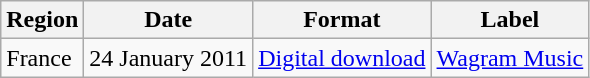<table class=wikitable>
<tr>
<th>Region</th>
<th>Date</th>
<th>Format</th>
<th>Label</th>
</tr>
<tr>
<td>France</td>
<td>24 January 2011</td>
<td><a href='#'>Digital download</a></td>
<td><a href='#'>Wagram Music</a></td>
</tr>
</table>
